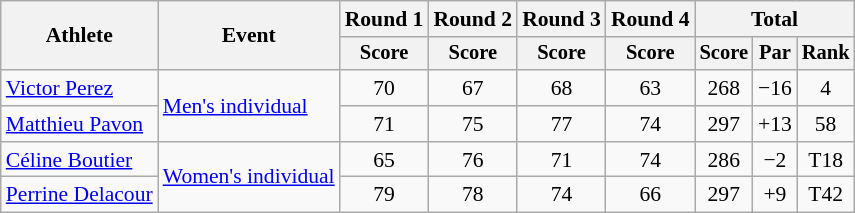<table class=wikitable style=font-size:90%;text-align:center>
<tr>
<th rowspan=2>Athlete</th>
<th rowspan=2>Event</th>
<th>Round 1</th>
<th>Round 2</th>
<th>Round 3</th>
<th>Round 4</th>
<th colspan=3>Total</th>
</tr>
<tr style=font-size:95%>
<th>Score</th>
<th>Score</th>
<th>Score</th>
<th>Score</th>
<th>Score</th>
<th>Par</th>
<th>Rank</th>
</tr>
<tr>
<td align=left><a href='#'>Victor Perez</a></td>
<td align=left rowspan=2><a href='#'>Men's individual</a></td>
<td>70</td>
<td>67</td>
<td>68</td>
<td>63</td>
<td>268</td>
<td>−16</td>
<td>4</td>
</tr>
<tr>
<td align=left><a href='#'>Matthieu Pavon</a></td>
<td>71</td>
<td>75</td>
<td>77</td>
<td>74</td>
<td>297</td>
<td>+13</td>
<td>58</td>
</tr>
<tr>
<td align=left><a href='#'>Céline Boutier</a></td>
<td align=left rowspan=2><a href='#'>Women's individual</a></td>
<td>65</td>
<td>76</td>
<td>71</td>
<td>74</td>
<td>286</td>
<td>−2</td>
<td>T18</td>
</tr>
<tr>
<td align=left><a href='#'>Perrine Delacour</a></td>
<td>79</td>
<td>78</td>
<td>74</td>
<td>66</td>
<td>297</td>
<td>+9</td>
<td>T42</td>
</tr>
</table>
